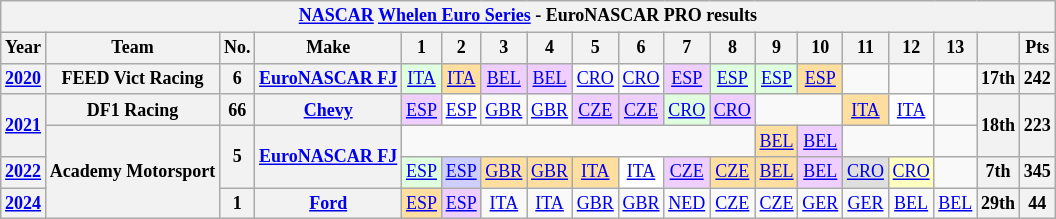<table class="wikitable" style="text-align:center; font-size:75%">
<tr>
<th colspan=21><a href='#'>NASCAR</a> <a href='#'>Whelen Euro Series</a> - EuroNASCAR PRO results</th>
</tr>
<tr>
<th>Year</th>
<th>Team</th>
<th>No.</th>
<th>Make</th>
<th>1</th>
<th>2</th>
<th>3</th>
<th>4</th>
<th>5</th>
<th>6</th>
<th>7</th>
<th>8</th>
<th>9</th>
<th>10</th>
<th>11</th>
<th>12</th>
<th>13</th>
<th></th>
<th>Pts</th>
</tr>
<tr>
<th><a href='#'>2020</a></th>
<th>FEED Vict Racing</th>
<th>6</th>
<th><a href='#'>EuroNASCAR FJ</a></th>
<td style="background:#DFFFDF;"><a href='#'>ITA</a><br></td>
<td style="background:#FFDF9F;"><a href='#'>ITA</a><br></td>
<td style="background:#EFCFFF;"><a href='#'>BEL</a><br></td>
<td style="background:#EFCFFF;"><a href='#'>BEL</a><br></td>
<td><a href='#'>CRO</a></td>
<td><a href='#'>CRO</a></td>
<td style="background:#EFCFFF;"><a href='#'>ESP</a><br></td>
<td style="background:#DFFFDF;"><a href='#'>ESP</a><br></td>
<td style="background:#DFFFDF;"><a href='#'>ESP</a><br></td>
<td style="background:#FFDF9F;"><a href='#'>ESP</a><br></td>
<td></td>
<td></td>
<td></td>
<th>17th</th>
<th>242</th>
</tr>
<tr>
<th rowspan=2><a href='#'>2021</a></th>
<th>DF1 Racing</th>
<th>66</th>
<th><a href='#'>Chevy</a></th>
<td style="background-color:#EFCFFF"><a href='#'>ESP</a><br></td>
<td style="background-color:#FFFFFF"><a href='#'>ESP</a><br></td>
<td><a href='#'>GBR</a></td>
<td><a href='#'>GBR</a></td>
<td style="background-color:#EFCFFF"><a href='#'>CZE</a><br></td>
<td style="background-color:#EFCFFF"><a href='#'>CZE</a><br></td>
<td style="background-color:#DFFFDF"><a href='#'>CRO</a><br></td>
<td style="background-color:#EFCFFF"><a href='#'>CRO</a><br></td>
<td colspan=2></td>
<td style="background-color:#FFDF9F"><a href='#'>ITA</a><br></td>
<td style="background-color:#FFFFFF"><a href='#'>ITA</a><br></td>
<td></td>
<th rowspan=2>18th</th>
<th rowspan=2>223</th>
</tr>
<tr>
<th rowspan=3>Academy Motorsport</th>
<th rowspan=2>5</th>
<th rowspan=2><a href='#'>EuroNASCAR FJ</a></th>
<td colspan=8></td>
<td style="background-color:#FFDF9F"><a href='#'>BEL</a><br></td>
<td style="background-color:#EFCFFF"><a href='#'>BEL</a><br></td>
<td colspan=2></td>
</tr>
<tr>
<th><a href='#'>2022</a></th>
<td style="background-color:#DFFFDF"><a href='#'>ESP</a><br></td>
<td style="background-color:#CFCFFF"><a href='#'>ESP</a><br></td>
<td style="background-color:#FFDF9F"><a href='#'>GBR</a><br></td>
<td style="background-color:#FFDF9F"><a href='#'>GBR</a><br></td>
<td style="background-color:#FFDF9F"><a href='#'>ITA</a><br></td>
<td style="background-color:#FFFFFF"><a href='#'>ITA</a><br></td>
<td style="background-color:#EFCFFF"><a href='#'>CZE</a><br></td>
<td style="background-color:#FFDF9F"><a href='#'>CZE</a><br></td>
<td style="background-color:#FFDF9F"><a href='#'>BEL</a><br></td>
<td style="background-color:#EFCFFF"><a href='#'>BEL</a><br></td>
<td style="background-color:#DFDFDF"><a href='#'>CRO</a><br></td>
<td style="background-color:#FFFFBF"><a href='#'>CRO</a><br></td>
<td></td>
<th>7th</th>
<th>345</th>
</tr>
<tr>
<th><a href='#'>2024</a></th>
<th>1</th>
<th><a href='#'>Ford</a></th>
<td style="background-color:#FFDF9F;"><a href='#'>ESP</a><br></td>
<td style="background-color:#EFCFFF;"><a href='#'>ESP</a><br></td>
<td><a href='#'>ITA</a></td>
<td><a href='#'>ITA</a></td>
<td><a href='#'>GBR</a></td>
<td><a href='#'>GBR</a></td>
<td><a href='#'>NED</a></td>
<td><a href='#'>CZE</a></td>
<td><a href='#'>CZE</a></td>
<td><a href='#'>GER</a></td>
<td><a href='#'>GER</a></td>
<td><a href='#'>BEL</a></td>
<td><a href='#'>BEL</a></td>
<th>29th</th>
<th>44</th>
</tr>
</table>
